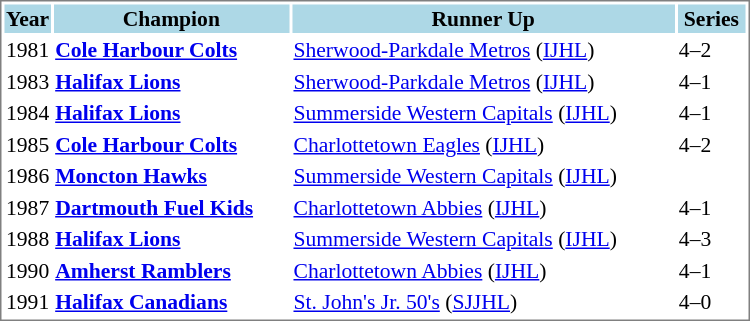<table cellpadding="0">
<tr align="left" style="vertical-align: top">
<td></td>
<td><br><table cellpadding="1" width="500px" style="font-size: 90%; border: 1px solid gray;">
<tr align="center">
<th style="background: #ADD8E6;" width="25"><strong>Year</strong></th>
<th style="background: #ADD8E6;"><strong>Champion</strong></th>
<th style="background: #ADD8E6;"><strong>Runner Up</strong></th>
<th style="background: #ADD8E6;"><strong>Series</strong></th>
</tr>
<tr align="left">
<td>1981</td>
<td><strong><a href='#'>Cole Harbour Colts</a></strong></td>
<td><a href='#'>Sherwood-Parkdale Metros</a> (<a href='#'>IJHL</a>)</td>
<td>4–2</td>
</tr>
<tr align="left">
<td>1983</td>
<td><strong><a href='#'>Halifax Lions</a></strong></td>
<td><a href='#'>Sherwood-Parkdale Metros</a> (<a href='#'>IJHL</a>)</td>
<td>4–1</td>
</tr>
<tr align="left">
<td>1984</td>
<td><strong><a href='#'>Halifax Lions</a></strong></td>
<td><a href='#'>Summerside Western Capitals</a> (<a href='#'>IJHL</a>)</td>
<td>4–1</td>
</tr>
<tr align="left">
<td>1985</td>
<td><strong><a href='#'>Cole Harbour Colts</a></strong></td>
<td><a href='#'>Charlottetown Eagles</a> (<a href='#'>IJHL</a>)</td>
<td>4–2</td>
</tr>
<tr align="left">
<td>1986</td>
<td><strong><a href='#'>Moncton Hawks</a></strong></td>
<td><a href='#'>Summerside Western Capitals</a> (<a href='#'>IJHL</a>)</td>
<td></td>
</tr>
<tr align="left">
<td>1987</td>
<td><strong><a href='#'>Dartmouth Fuel Kids</a></strong></td>
<td><a href='#'>Charlottetown Abbies</a> (<a href='#'>IJHL</a>)</td>
<td>4–1</td>
</tr>
<tr align="left">
<td>1988</td>
<td><strong><a href='#'>Halifax Lions</a></strong></td>
<td><a href='#'>Summerside Western Capitals</a> (<a href='#'>IJHL</a>)</td>
<td>4–3</td>
</tr>
<tr align="left">
<td>1990</td>
<td><strong><a href='#'>Amherst Ramblers</a></strong></td>
<td><a href='#'>Charlottetown Abbies</a> (<a href='#'>IJHL</a>)</td>
<td>4–1</td>
</tr>
<tr align="left">
<td>1991</td>
<td><strong><a href='#'>Halifax Canadians</a></strong></td>
<td><a href='#'>St. John's Jr. 50's</a> (<a href='#'>SJJHL</a>)</td>
<td>4–0</td>
</tr>
</table>
</td>
</tr>
</table>
